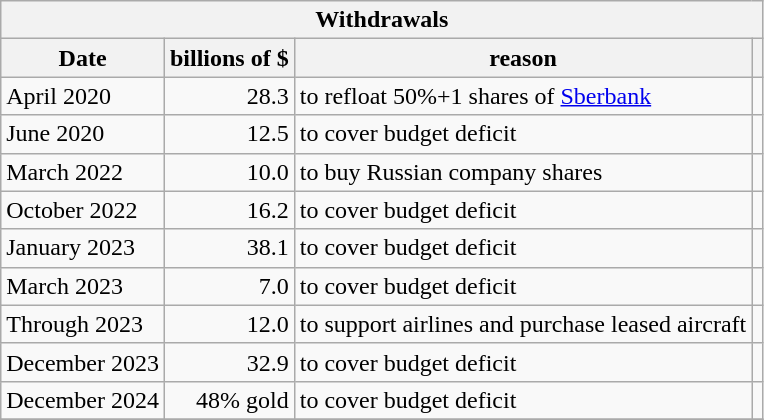<table class="wikitable">
<tr>
<th colspan=4>Withdrawals</th>
</tr>
<tr>
<th scope="col">Date</th>
<th scope="col">billions of $</th>
<th scope="col">reason</th>
<th></th>
</tr>
<tr>
<td>April 2020</td>
<td align=right>28.3</td>
<td>to refloat 50%+1 shares of <a href='#'>Sberbank</a></td>
<td></td>
</tr>
<tr>
<td>June 2020</td>
<td align="right">12.5</td>
<td>to cover budget deficit</td>
<td></td>
</tr>
<tr>
<td>March 2022</td>
<td align="right">10.0</td>
<td>to buy Russian company shares</td>
<td></td>
</tr>
<tr>
<td>October 2022</td>
<td align="right">16.2</td>
<td>to cover budget deficit</td>
<td></td>
</tr>
<tr>
<td>January 2023</td>
<td align="right">38.1</td>
<td>to cover budget deficit</td>
<td></td>
</tr>
<tr>
<td>March 2023</td>
<td align="right">7.0</td>
<td>to cover budget deficit</td>
<td></td>
</tr>
<tr>
<td>Through 2023</td>
<td align="right">12.0</td>
<td>to support airlines and purchase leased aircraft</td>
<td></td>
</tr>
<tr>
<td>December 2023</td>
<td align="right">32.9</td>
<td>to cover budget deficit</td>
<td></td>
</tr>
<tr>
<td>December 2024</td>
<td align=right>48% gold</td>
<td>to cover budget deficit</td>
<td></td>
</tr>
<tr>
</tr>
</table>
